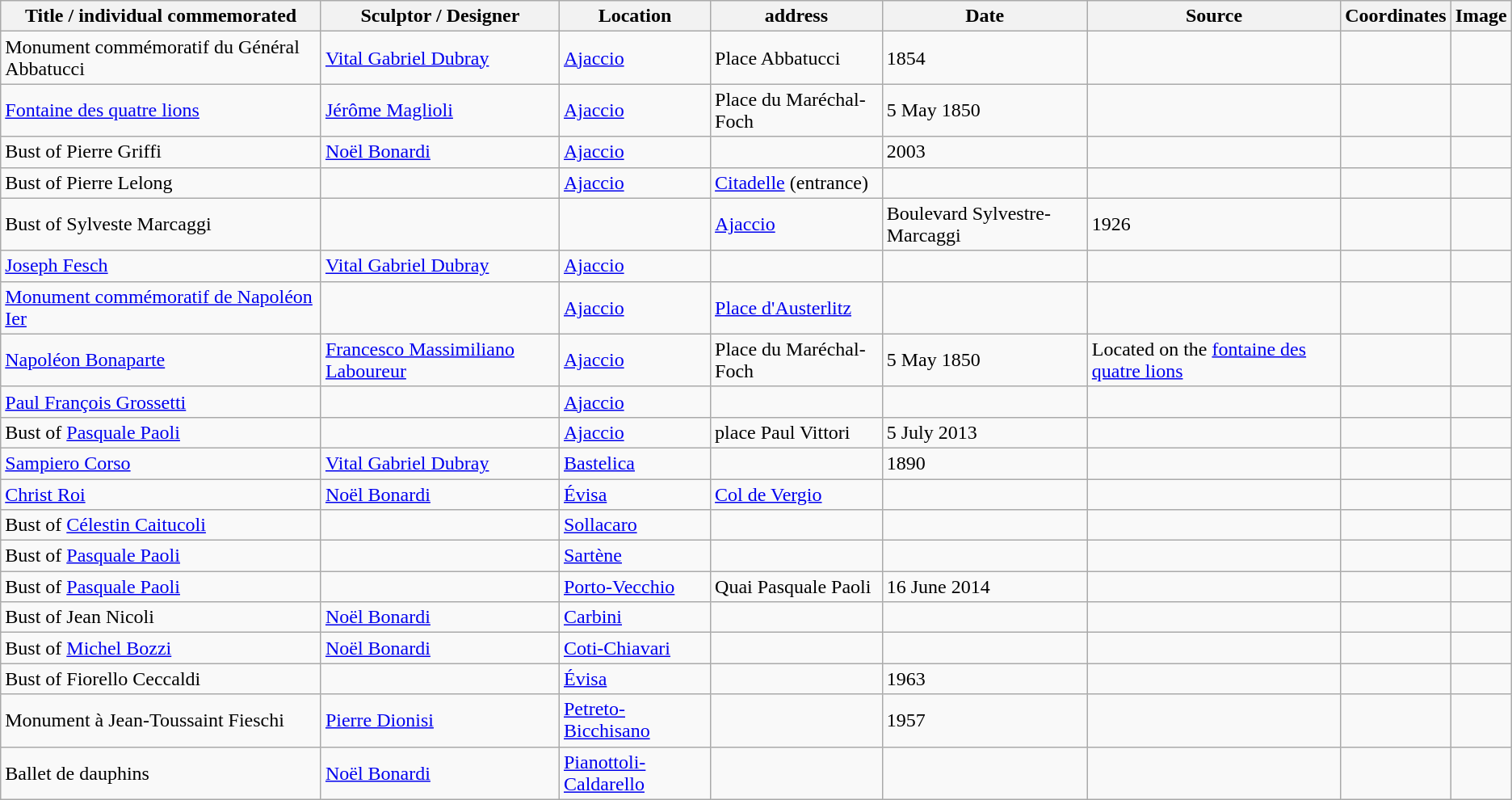<table class="wikitable sortable">
<tr>
<th>Title / individual commemorated</th>
<th>Sculptor / Designer</th>
<th>Location</th>
<th>address</th>
<th>Date</th>
<th class="unsortable">Source</th>
<th>Coordinates</th>
<th class="unsortable">Image</th>
</tr>
<tr>
<td>Monument commémoratif du Général Abbatucci</td>
<td><a href='#'>Vital Gabriel Dubray</a></td>
<td><a href='#'>Ajaccio</a></td>
<td>Place Abbatucci</td>
<td>1854</td>
<td></td>
<td></td>
<td></td>
</tr>
<tr>
<td><a href='#'>Fontaine des quatre lions</a></td>
<td><a href='#'>Jérôme Maglioli</a></td>
<td><a href='#'>Ajaccio</a></td>
<td>Place du Maréchal-Foch</td>
<td>5 May 1850</td>
<td></td>
<td></td>
<td></td>
</tr>
<tr>
<td>Bust of Pierre Griffi</td>
<td><a href='#'>Noël Bonardi</a></td>
<td><a href='#'>Ajaccio</a></td>
<td></td>
<td>2003</td>
<td></td>
<td></td>
<td></td>
</tr>
<tr>
<td>Bust of Pierre Lelong</td>
<td></td>
<td><a href='#'>Ajaccio</a></td>
<td><a href='#'>Citadelle</a> (entrance)</td>
<td></td>
<td></td>
<td></td>
<td></td>
</tr>
<tr>
<td>Bust of Sylveste Marcaggi</td>
<td></td>
<td></td>
<td><a href='#'>Ajaccio</a></td>
<td>Boulevard Sylvestre-Marcaggi</td>
<td>1926</td>
<td></td>
<td></td>
</tr>
<tr>
<td><a href='#'>Joseph Fesch</a></td>
<td><a href='#'>Vital Gabriel Dubray</a></td>
<td><a href='#'>Ajaccio</a></td>
<td></td>
<td></td>
<td></td>
<td></td>
<td></td>
</tr>
<tr>
<td><a href='#'>Monument commémoratif de Napoléon Ier</a></td>
<td></td>
<td><a href='#'>Ajaccio</a></td>
<td><a href='#'>Place d'Austerlitz</a></td>
<td></td>
<td></td>
<td></td>
<td></td>
</tr>
<tr>
<td><a href='#'>Napoléon Bonaparte</a></td>
<td><a href='#'>Francesco Massimiliano Laboureur</a></td>
<td><a href='#'>Ajaccio</a></td>
<td>Place du Maréchal-Foch</td>
<td>5 May 1850</td>
<td>Located on the <a href='#'>fontaine des quatre lions</a></td>
<td></td>
<td></td>
</tr>
<tr>
<td><a href='#'>Paul François Grossetti</a></td>
<td></td>
<td><a href='#'>Ajaccio</a></td>
<td></td>
<td></td>
<td></td>
<td></td>
<td></td>
</tr>
<tr>
<td>Bust of <a href='#'>Pasquale Paoli</a></td>
<td></td>
<td><a href='#'>Ajaccio</a></td>
<td>place Paul Vittori</td>
<td>5 July 2013</td>
<td></td>
<td></td>
<td></td>
</tr>
<tr>
<td><a href='#'>Sampiero Corso</a></td>
<td><a href='#'>Vital Gabriel Dubray</a></td>
<td><a href='#'>Bastelica</a></td>
<td></td>
<td>1890</td>
<td></td>
<td></td>
<td></td>
</tr>
<tr>
<td><a href='#'>Christ Roi</a></td>
<td><a href='#'>Noël Bonardi</a></td>
<td><a href='#'>Évisa</a></td>
<td><a href='#'>Col de Vergio</a></td>
<td></td>
<td></td>
<td></td>
<td></td>
</tr>
<tr>
<td>Bust of <a href='#'>Célestin Caitucoli</a></td>
<td></td>
<td><a href='#'>Sollacaro</a></td>
<td></td>
<td></td>
<td></td>
<td></td>
<td></td>
</tr>
<tr>
<td>Bust of <a href='#'>Pasquale Paoli</a></td>
<td></td>
<td><a href='#'>Sartène</a></td>
<td></td>
<td></td>
<td></td>
<td></td>
<td></td>
</tr>
<tr>
<td>Bust of <a href='#'>Pasquale Paoli</a></td>
<td></td>
<td><a href='#'>Porto-Vecchio</a></td>
<td>Quai Pasquale Paoli</td>
<td>16 June 2014</td>
<td></td>
<td></td>
<td></td>
</tr>
<tr>
<td>Bust of Jean Nicoli</td>
<td><a href='#'>Noël Bonardi</a></td>
<td><a href='#'>Carbini</a></td>
<td></td>
<td></td>
<td></td>
<td></td>
<td></td>
</tr>
<tr>
<td>Bust of <a href='#'>Michel Bozzi</a></td>
<td><a href='#'>Noël Bonardi</a></td>
<td><a href='#'>Coti-Chiavari</a></td>
<td></td>
<td></td>
<td></td>
<td></td>
<td></td>
</tr>
<tr>
<td>Bust of Fiorello Ceccaldi</td>
<td></td>
<td><a href='#'>Évisa</a></td>
<td></td>
<td>1963</td>
<td></td>
<td></td>
<td></td>
</tr>
<tr>
<td>Monument à Jean-Toussaint Fieschi</td>
<td><a href='#'>Pierre Dionisi</a></td>
<td><a href='#'>Petreto-Bicchisano</a></td>
<td></td>
<td>1957</td>
<td></td>
<td></td>
<td></td>
</tr>
<tr>
<td>Ballet de dauphins</td>
<td><a href='#'>Noël Bonardi</a></td>
<td><a href='#'>Pianottoli-Caldarello</a></td>
<td></td>
<td></td>
<td></td>
<td></td>
<td></td>
</tr>
</table>
